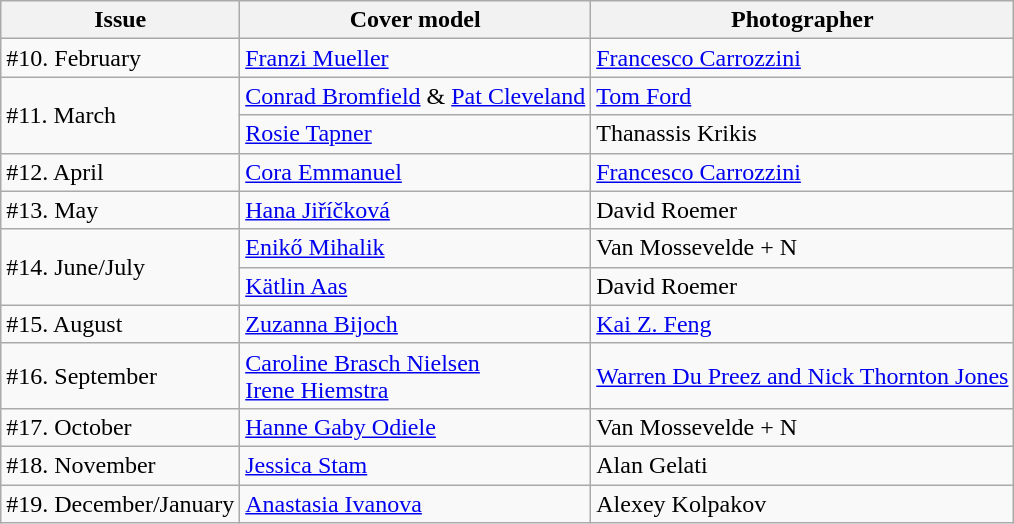<table class="sortable wikitable">
<tr>
<th>Issue</th>
<th>Cover model</th>
<th>Photographer</th>
</tr>
<tr>
<td>#10. February</td>
<td><a href='#'>Franzi Mueller</a></td>
<td><a href='#'>Francesco Carrozzini</a></td>
</tr>
<tr>
<td rowspan=2>#11. March</td>
<td><a href='#'>Conrad Bromfield</a> & <a href='#'>Pat Cleveland</a></td>
<td><a href='#'>Tom Ford</a></td>
</tr>
<tr>
<td><a href='#'>Rosie Tapner</a></td>
<td>Thanassis Krikis</td>
</tr>
<tr>
<td>#12. April</td>
<td><a href='#'>Cora Emmanuel</a></td>
<td><a href='#'>Francesco Carrozzini</a></td>
</tr>
<tr>
<td>#13. May</td>
<td><a href='#'>Hana Jiříčková</a></td>
<td>David Roemer</td>
</tr>
<tr>
<td rowspan=2>#14. June/July</td>
<td><a href='#'>Enikő Mihalik</a></td>
<td>Van Mossevelde + N</td>
</tr>
<tr>
<td><a href='#'>Kätlin Aas</a></td>
<td>David Roemer</td>
</tr>
<tr>
<td>#15. August</td>
<td><a href='#'>Zuzanna Bijoch</a></td>
<td><a href='#'>Kai Z. Feng</a></td>
</tr>
<tr>
<td>#16. September</td>
<td><a href='#'>Caroline Brasch Nielsen</a><br><a href='#'>Irene Hiemstra</a></td>
<td><a href='#'>Warren Du Preez and Nick Thornton Jones</a></td>
</tr>
<tr>
<td>#17. October</td>
<td><a href='#'>Hanne Gaby Odiele</a></td>
<td>Van Mossevelde + N</td>
</tr>
<tr>
<td>#18. November</td>
<td><a href='#'>Jessica Stam</a></td>
<td>Alan Gelati</td>
</tr>
<tr>
<td>#19. December/January</td>
<td><a href='#'>Anastasia Ivanova</a></td>
<td>Alexey Kolpakov</td>
</tr>
</table>
